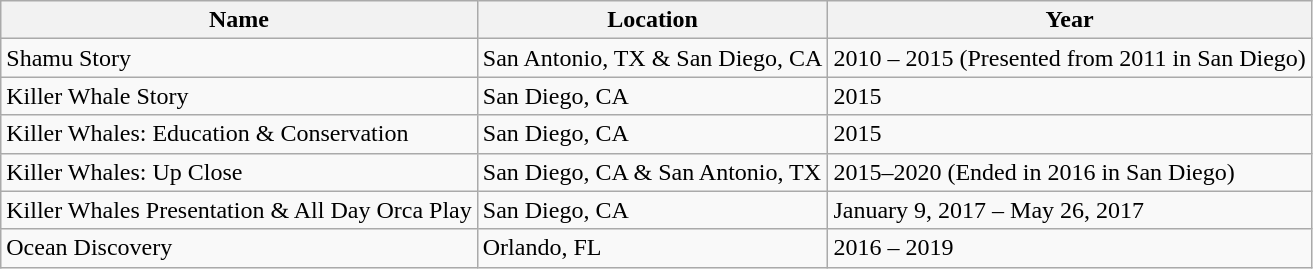<table class="wikitable">
<tr>
<th>Name</th>
<th>Location</th>
<th>Year</th>
</tr>
<tr>
<td>Shamu Story</td>
<td>San Antonio, TX & San Diego, CA</td>
<td>2010 – 2015 (Presented from 2011 in San Diego)</td>
</tr>
<tr>
<td>Killer Whale Story</td>
<td>San Diego, CA</td>
<td>2015</td>
</tr>
<tr>
<td>Killer Whales: Education & Conservation</td>
<td>San Diego, CA</td>
<td>2015</td>
</tr>
<tr>
<td>Killer Whales: Up Close</td>
<td>San Diego, CA & San Antonio, TX</td>
<td>2015–2020 (Ended in 2016 in San Diego)</td>
</tr>
<tr>
<td>Killer Whales Presentation & All Day Orca Play</td>
<td>San Diego, CA</td>
<td>January 9, 2017 – May 26, 2017</td>
</tr>
<tr>
<td>Ocean Discovery</td>
<td>Orlando, FL</td>
<td>2016 – 2019</td>
</tr>
</table>
